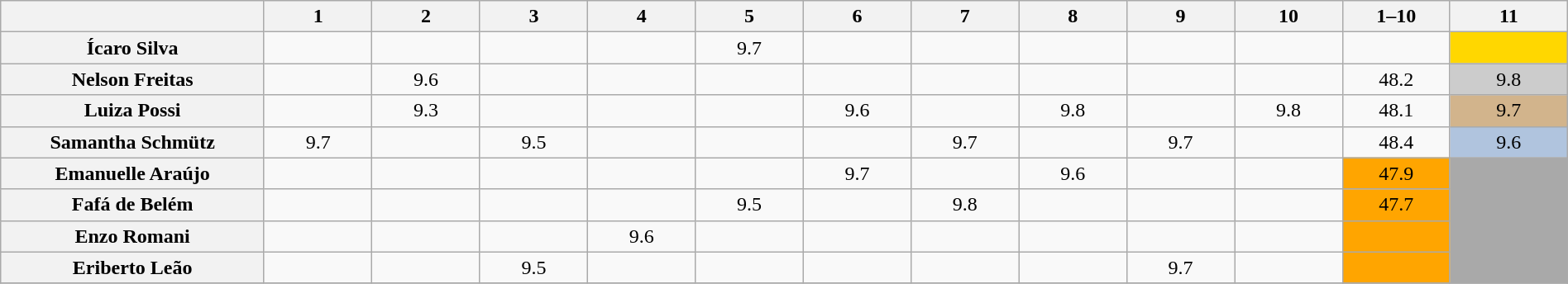<table class="wikitable sortable"  style="margin:auto; text-align:center; white-space:nowrap; width:100%;">
<tr>
<th scope="col" width="95"></th>
<th scope="col" width="50">1</th>
<th scope="col" width="50">2</th>
<th scope="col" width="50">3</th>
<th scope="col" width="50">4</th>
<th scope="col" width="50">5</th>
<th scope="col" width="50">6</th>
<th scope="col" width="50">7</th>
<th scope="col" width="50">8</th>
<th scope="col" width="50">9</th>
<th scope="col" width="50">10</th>
<th scope="col" width="50">1–10</th>
<th scope="col" width="55">11</th>
</tr>
<tr>
<th scope="row">Ícaro Silva</th>
<td></td>
<td></td>
<td><em></em></td>
<td></td>
<td>9.7</td>
<td></td>
<td></td>
<td></td>
<td></td>
<td></td>
<td></td>
<td bgcolor="FFD700"></td>
</tr>
<tr>
<th scope="row">Nelson Freitas</th>
<td></td>
<td>9.6</td>
<td></td>
<td><em></em></td>
<td></td>
<td></td>
<td></td>
<td></td>
<td></td>
<td><em></em></td>
<td>48.2</td>
<td bgcolor="CCCCCC">9.8</td>
</tr>
<tr>
<th scope="row">Luiza Possi</th>
<td></td>
<td>9.3</td>
<td></td>
<td></td>
<td></td>
<td>9.6</td>
<td></td>
<td>9.8</td>
<td></td>
<td>9.8</td>
<td>48.1</td>
<td bgcolor="D2B48C">9.7</td>
</tr>
<tr>
<th scope="row">Samantha Schmütz</th>
<td>9.7</td>
<td></td>
<td>9.5</td>
<td></td>
<td></td>
<td></td>
<td>9.7</td>
<td></td>
<td>9.7</td>
<td></td>
<td>48.4</td>
<td bgcolor="B0C4DE">9.6</td>
</tr>
<tr>
<th scope="row">Emanuelle Araújo</th>
<td></td>
<td></td>
<td></td>
<td><em></em></td>
<td></td>
<td>9.7</td>
<td></td>
<td>9.6</td>
<td></td>
<td><em></em></td>
<td bgcolor="FFA500">47.9</td>
<td bgcolor="A9A9A9" rowspan=4></td>
</tr>
<tr>
<th scope="row">Fafá de Belém</th>
<td><em></em></td>
<td></td>
<td></td>
<td></td>
<td>9.5</td>
<td></td>
<td>9.8</td>
<td></td>
<td><em></em></td>
<td></td>
<td bgcolor="FFA500">47.7</td>
</tr>
<tr>
<th scope="row">Enzo Romani</th>
<td></td>
<td><em></em></td>
<td></td>
<td>9.6</td>
<td></td>
<td><em></em></td>
<td></td>
<td><em></em></td>
<td></td>
<td></td>
<td bgcolor="FFA500"><em></em></td>
</tr>
<tr>
<th scope="row">Eriberto Leão</th>
<td><em></em></td>
<td></td>
<td>9.5</td>
<td></td>
<td><em></em></td>
<td></td>
<td><em></em></td>
<td></td>
<td>9.7</td>
<td></td>
<td bgcolor="FFA500"><em></em></td>
</tr>
<tr>
</tr>
</table>
